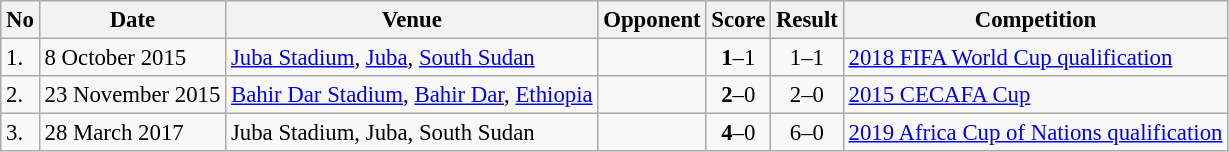<table class="wikitable" style="font-size:95%;">
<tr>
<th>No</th>
<th>Date</th>
<th>Venue</th>
<th>Opponent</th>
<th>Score</th>
<th>Result</th>
<th>Competition</th>
</tr>
<tr>
<td>1.</td>
<td>8 October 2015</td>
<td><a href='#'>Juba Stadium</a>, <a href='#'>Juba</a>, <a href='#'>South Sudan</a></td>
<td></td>
<td align=center><strong>1</strong>–1</td>
<td align=center>1–1</td>
<td><a href='#'>2018 FIFA World Cup qualification</a></td>
</tr>
<tr>
<td>2.</td>
<td>23 November 2015</td>
<td><a href='#'>Bahir Dar Stadium</a>, <a href='#'>Bahir Dar</a>, <a href='#'>Ethiopia</a></td>
<td></td>
<td align=center><strong>2</strong>–0</td>
<td align=center>2–0</td>
<td><a href='#'>2015 CECAFA Cup</a></td>
</tr>
<tr>
<td>3.</td>
<td>28 March 2017</td>
<td>Juba Stadium, Juba, South Sudan</td>
<td></td>
<td align=center><strong>4</strong>–0</td>
<td align=center>6–0</td>
<td><a href='#'>2019 Africa Cup of Nations qualification</a></td>
</tr>
</table>
